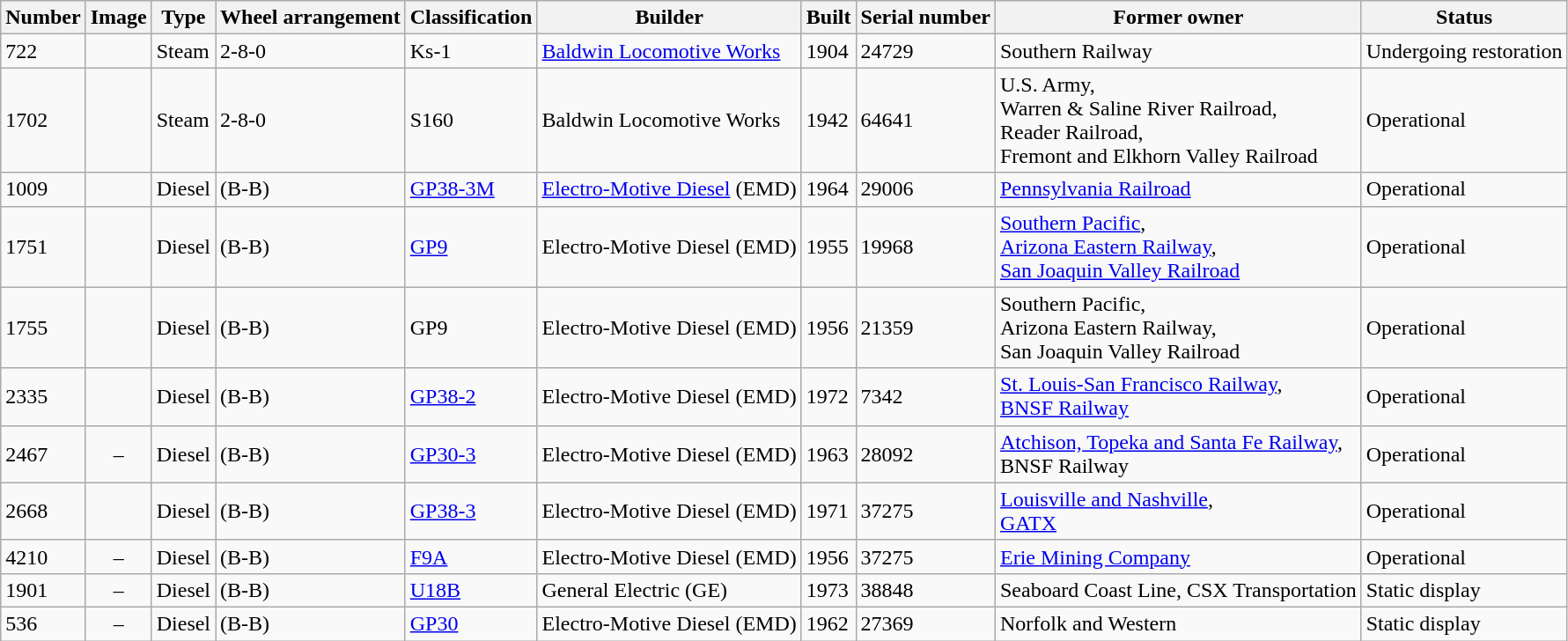<table class="wikitable">
<tr>
<th>Number</th>
<th>Image</th>
<th>Type</th>
<th>Wheel arrangement</th>
<th>Classification</th>
<th>Builder</th>
<th>Built</th>
<th>Serial number</th>
<th>Former owner</th>
<th>Status</th>
</tr>
<tr>
<td>722</td>
<td></td>
<td>Steam</td>
<td>2-8-0</td>
<td>Ks-1</td>
<td><a href='#'>Baldwin Locomotive Works</a></td>
<td>1904</td>
<td>24729</td>
<td>Southern Railway</td>
<td>Undergoing restoration</td>
</tr>
<tr>
<td>1702</td>
<td></td>
<td>Steam</td>
<td>2-8-0</td>
<td>S160</td>
<td>Baldwin Locomotive Works</td>
<td>1942</td>
<td>64641</td>
<td>U.S. Army,<br>Warren & Saline River Railroad,<br>Reader Railroad,<br>Fremont and Elkhorn Valley Railroad</td>
<td>Operational</td>
</tr>
<tr>
<td>1009</td>
<td style="text-align:center;"></td>
<td>Diesel</td>
<td>(B-B)</td>
<td><a href='#'>GP38-3M</a></td>
<td><a href='#'>Electro-Motive Diesel</a> (EMD)</td>
<td>1964</td>
<td>29006</td>
<td><a href='#'>Pennsylvania Railroad</a></td>
<td>Operational</td>
</tr>
<tr>
<td>1751</td>
<td></td>
<td>Diesel</td>
<td>(B-B)</td>
<td><a href='#'>GP9</a></td>
<td>Electro-Motive Diesel (EMD)</td>
<td>1955</td>
<td>19968</td>
<td><a href='#'>Southern Pacific</a>,<br><a href='#'>Arizona Eastern Railway</a>,<br><a href='#'>San Joaquin Valley Railroad</a></td>
<td>Operational</td>
</tr>
<tr>
<td>1755</td>
<td style="text-align:center;"></td>
<td>Diesel</td>
<td>(B-B)</td>
<td>GP9</td>
<td>Electro-Motive Diesel (EMD)</td>
<td>1956</td>
<td>21359</td>
<td>Southern Pacific,<br>Arizona Eastern Railway,<br>San Joaquin Valley Railroad</td>
<td>Operational</td>
</tr>
<tr>
<td>2335</td>
<td style="text-align:center;"></td>
<td>Diesel</td>
<td>(B-B)</td>
<td><a href='#'>GP38-2</a></td>
<td>Electro-Motive Diesel (EMD)</td>
<td>1972</td>
<td>7342</td>
<td><a href='#'>St. Louis-San Francisco Railway</a>,<br><a href='#'>BNSF Railway</a></td>
<td>Operational</td>
</tr>
<tr>
<td>2467</td>
<td style="text-align:center;">–</td>
<td>Diesel</td>
<td>(B-B)</td>
<td><a href='#'>GP30-3</a></td>
<td>Electro-Motive Diesel (EMD)</td>
<td>1963</td>
<td>28092</td>
<td><a href='#'>Atchison, Topeka and Santa Fe Railway</a>,<br>BNSF Railway</td>
<td>Operational</td>
</tr>
<tr>
<td>2668</td>
<td></td>
<td>Diesel</td>
<td>(B-B)</td>
<td><a href='#'>GP38-3</a></td>
<td>Electro-Motive Diesel (EMD)</td>
<td>1971</td>
<td>37275</td>
<td><a href='#'>Louisville and Nashville</a>,<br><a href='#'>GATX</a></td>
<td>Operational</td>
</tr>
<tr>
<td>4210</td>
<td style="text-align:center;">–</td>
<td>Diesel</td>
<td>(B-B)</td>
<td><a href='#'>F9A</a></td>
<td>Electro-Motive Diesel (EMD)</td>
<td>1956</td>
<td>37275</td>
<td><a href='#'>Erie Mining Company</a></td>
<td>Operational</td>
</tr>
<tr>
<td>1901</td>
<td style="text-align:center;">–</td>
<td>Diesel</td>
<td>(B-B)</td>
<td><a href='#'>U18B</a></td>
<td>General Electric (GE)</td>
<td>1973</td>
<td>38848</td>
<td>Seaboard Coast Line, CSX Transportation</td>
<td>Static display</td>
</tr>
<tr>
<td>536</td>
<td style="text-align:center;">–</td>
<td>Diesel</td>
<td>(B-B)</td>
<td><a href='#'>GP30</a></td>
<td>Electro-Motive Diesel (EMD)</td>
<td>1962</td>
<td>27369</td>
<td>Norfolk and Western</td>
<td>Static display</td>
</tr>
</table>
